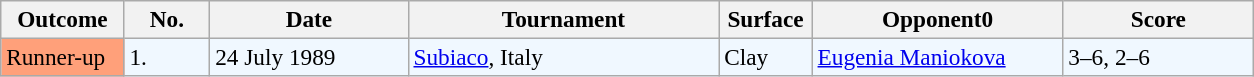<table class="sortable wikitable" style="font-size:97%;">
<tr>
<th width=75>Outcome</th>
<th width=50>No.</th>
<th width=125>Date</th>
<th width=200>Tournament</th>
<th width=55>Surface</th>
<th width=160>Opponent0</th>
<th width=120>Score</th>
</tr>
<tr style="background:#f0f8ff;">
<td bgcolor="FFA07A">Runner-up</td>
<td>1.</td>
<td>24 July 1989</td>
<td><a href='#'>Subiaco</a>, Italy</td>
<td>Clay</td>
<td> <a href='#'>Eugenia Maniokova</a></td>
<td>3–6, 2–6</td>
</tr>
</table>
